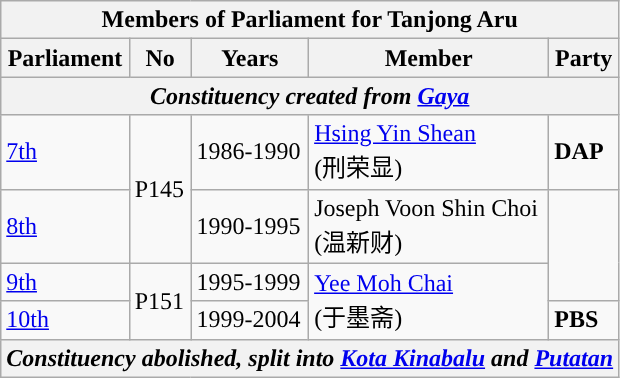<table class=wikitable>
<tr>
<th colspan="5">Members of Parliament for Tanjong Aru</th>
</tr>
<tr>
<th>Parliament</th>
<th>No</th>
<th>Years</th>
<th>Member</th>
<th>Party</th>
</tr>
<tr>
<th colspan="5" align="center"><em>Constituency created from <a href='#'>Gaya</a></em></th>
</tr>
<tr>
<td><a href='#'>7th</a></td>
<td rowspan="2">P145</td>
<td>1986-1990</td>
<td><a href='#'>Hsing Yin Shean</a> <br> (刑荣显)</td>
<td><strong>DAP</strong></td>
</tr>
<tr>
<td><a href='#'>8th</a></td>
<td>1990-1995</td>
<td>Joseph Voon Shin Choi  <br>(温新财)</td>
<td rowspan=2 bgcolor=></td>
</tr>
<tr>
<td><a href='#'>9th</a></td>
<td rowspan="2">P151</td>
<td>1995-1999</td>
<td rowspan=2><a href='#'>Yee Moh Chai</a>  <br>(于墨斋)</td>
</tr>
<tr>
<td><a href='#'>10th</a></td>
<td>1999-2004</td>
<td><strong>PBS</strong></td>
</tr>
<tr>
<th colspan="5" align="center"><em>Constituency abolished, split into <a href='#'>Kota Kinabalu</a> and <a href='#'>Putatan</a></em></th>
</tr>
</table>
